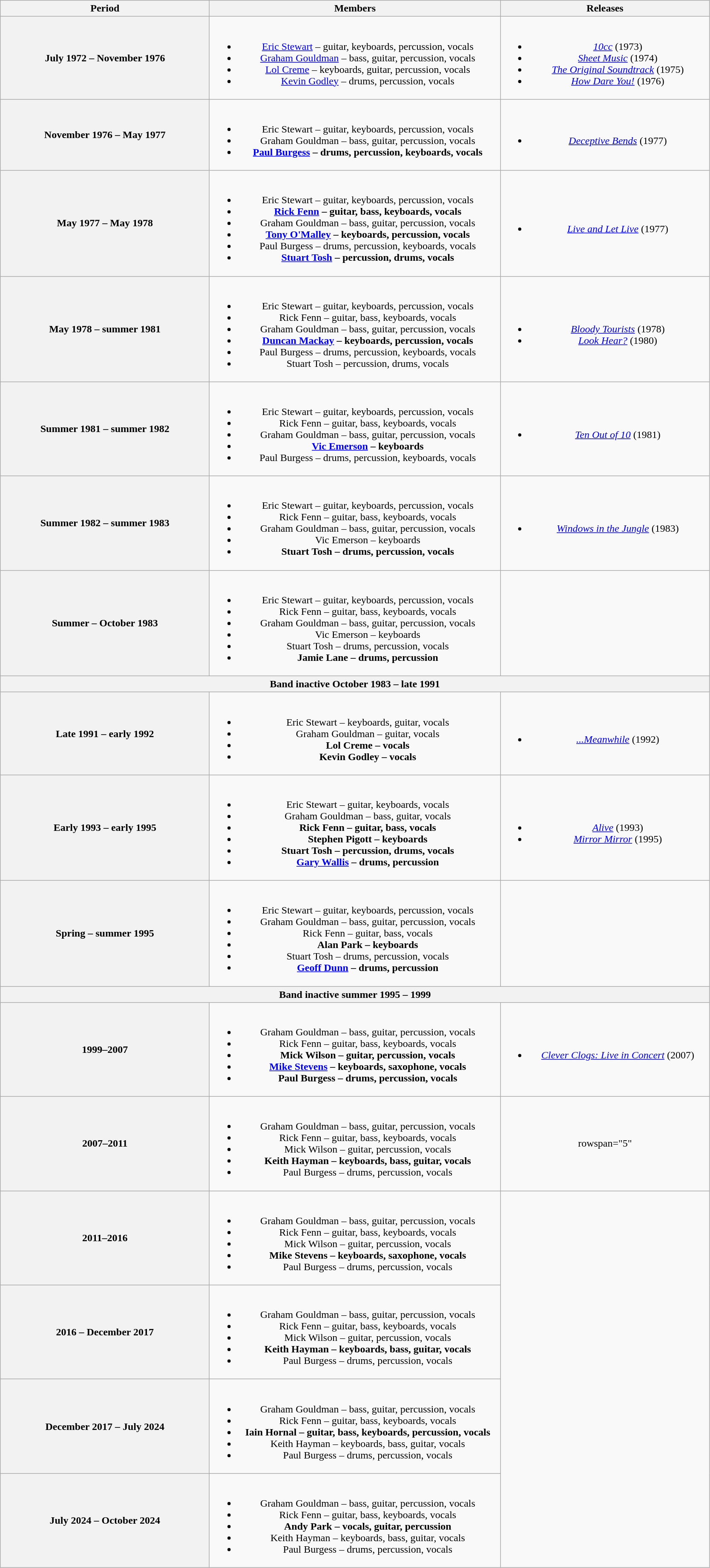<table class="wikitable plainrowheaders" style="text-align:center;">
<tr>
<th scope="col" style="width:20em;">Period</th>
<th scope="col" style="width:28em;">Members</th>
<th scope="col" style="width:20em;">Releases</th>
</tr>
<tr>
<th scope="col">July 1972 – November 1976</th>
<td><br><ul><li><a href='#'>Eric Stewart</a> – guitar, keyboards, percussion, vocals</li><li><a href='#'>Graham Gouldman</a> – bass, guitar, percussion, vocals</li><li><a href='#'>Lol Creme</a> – keyboards, guitar, percussion, vocals</li><li><a href='#'>Kevin Godley</a> – drums, percussion, vocals</li></ul></td>
<td><br><ul><li><em><a href='#'>10cc</a></em> (1973)</li><li><em><a href='#'>Sheet Music</a></em> (1974)</li><li><em><a href='#'>The Original Soundtrack</a></em> (1975)</li><li><em><a href='#'>How Dare You!</a></em> (1976)</li></ul></td>
</tr>
<tr>
<th scope="col">November 1976 – May 1977</th>
<td><br><ul><li>Eric Stewart – guitar, keyboards, percussion, vocals</li><li>Graham Gouldman – bass, guitar, percussion, vocals</li><li><strong><a href='#'>Paul Burgess</a> – drums, percussion, keyboards, vocals</strong></li></ul></td>
<td><br><ul><li><em><a href='#'>Deceptive Bends</a></em> (1977)</li></ul></td>
</tr>
<tr>
<th scope="col">May 1977 – May 1978</th>
<td><br><ul><li>Eric Stewart – guitar, keyboards, percussion, vocals</li><li><strong><a href='#'>Rick Fenn</a> – guitar, bass, keyboards, vocals</strong></li><li>Graham Gouldman – bass, guitar, percussion, vocals</li><li><strong><a href='#'>Tony O'Malley</a> – keyboards, percussion, vocals</strong></li><li>Paul Burgess – drums, percussion, keyboards, vocals</li><li><strong><a href='#'>Stuart Tosh</a> – percussion, drums, vocals</strong></li></ul></td>
<td><br><ul><li><em><a href='#'>Live and Let Live</a></em> (1977)</li></ul></td>
</tr>
<tr>
<th scope="col">May 1978 – summer 1981</th>
<td><br><ul><li>Eric Stewart – guitar, keyboards, percussion, vocals</li><li>Rick Fenn – guitar, bass, keyboards, vocals</li><li>Graham Gouldman – bass, guitar, percussion, vocals</li><li><strong><a href='#'>Duncan Mackay</a> – keyboards, percussion, vocals</strong></li><li>Paul Burgess – drums, percussion, keyboards, vocals</li><li>Stuart Tosh – percussion, drums, vocals</li></ul></td>
<td><br><ul><li><em><a href='#'>Bloody Tourists</a></em> (1978)</li><li><em><a href='#'>Look Hear?</a></em> (1980)</li></ul></td>
</tr>
<tr>
<th scope="col">Summer 1981 – summer 1982</th>
<td><br><ul><li>Eric Stewart – guitar, keyboards, percussion, vocals</li><li>Rick Fenn – guitar, bass, keyboards, vocals</li><li>Graham Gouldman – bass, guitar, percussion, vocals</li><li><strong><a href='#'>Vic Emerson</a> – keyboards</strong></li><li>Paul Burgess – drums, percussion, keyboards, vocals</li></ul></td>
<td><br><ul><li><em><a href='#'>Ten Out of 10</a></em> (1981)</li></ul></td>
</tr>
<tr>
<th scope="col">Summer 1982 – summer 1983</th>
<td><br><ul><li>Eric Stewart – guitar, keyboards, percussion, vocals</li><li>Rick Fenn – guitar, bass, keyboards, vocals</li><li>Graham Gouldman – bass, guitar, percussion, vocals</li><li>Vic Emerson – keyboards</li><li><strong>Stuart Tosh – drums, percussion, vocals</strong></li></ul></td>
<td><br><ul><li><em><a href='#'>Windows in the Jungle</a></em> (1983)</li></ul></td>
</tr>
<tr>
<th scope="col">Summer – October 1983</th>
<td><br><ul><li>Eric Stewart – guitar, keyboards, percussion, vocals</li><li>Rick Fenn – guitar, bass, keyboards, vocals</li><li>Graham Gouldman – bass, guitar, percussion, vocals</li><li>Vic Emerson – keyboards</li><li>Stuart Tosh – drums, percussion, vocals</li><li><strong>Jamie Lane – drums, percussion</strong></li></ul></td>
<td></td>
</tr>
<tr>
<th scope="col" colspan="3">Band inactive October 1983 – late 1991</th>
</tr>
<tr>
<th scope="col">Late 1991 – early 1992</th>
<td><br><ul><li>Eric Stewart – keyboards, guitar, vocals</li><li>Graham Gouldman – guitar, vocals</li><li><strong>Lol Creme – vocals</strong></li><li><strong>Kevin Godley – vocals</strong></li></ul></td>
<td><br><ul><li><em><a href='#'>...Meanwhile</a></em> (1992)</li></ul></td>
</tr>
<tr>
<th scope="col">Early 1993 – early 1995</th>
<td><br><ul><li>Eric Stewart – guitar, keyboards, vocals</li><li>Graham Gouldman – bass, guitar, vocals</li><li><strong>Rick Fenn – guitar, bass, vocals</strong></li><li><strong>Stephen Pigott – keyboards</strong></li><li><strong>Stuart Tosh – percussion, drums, vocals</strong> </li><li><strong><a href='#'>Gary Wallis</a> – drums, percussion</strong></li></ul></td>
<td><br><ul><li><em><a href='#'>Alive</a></em> (1993)</li><li><em><a href='#'>Mirror Mirror</a></em> (1995)</li></ul></td>
</tr>
<tr>
<th scope="col">Spring – summer 1995</th>
<td><br><ul><li>Eric Stewart – guitar, keyboards, percussion, vocals</li><li>Graham Gouldman – bass, guitar, percussion, vocals</li><li>Rick Fenn – guitar, bass, vocals</li><li><strong>Alan Park – keyboards</strong></li><li>Stuart Tosh – drums, percussion, vocals</li><li><strong><a href='#'>Geoff Dunn</a> – drums, percussion</strong></li></ul></td>
<td></td>
</tr>
<tr>
<th scope="col" colspan="3">Band inactive summer 1995 – 1999</th>
</tr>
<tr>
<th scope="col">1999–2007</th>
<td><br><ul><li>Graham Gouldman – bass, guitar, percussion, vocals</li><li>Rick Fenn – guitar, bass, keyboards, vocals</li><li><strong>Mick Wilson – guitar, percussion, vocals</strong></li><li><strong><a href='#'>Mike Stevens</a> – keyboards, saxophone, vocals</strong></li><li><strong>Paul Burgess – drums, percussion, vocals</strong></li></ul></td>
<td><br><ul><li><em><a href='#'>Clever Clogs: Live in Concert</a></em> (2007)</li></ul></td>
</tr>
<tr>
<th scope="col">2007–2011</th>
<td><br><ul><li>Graham Gouldman – bass, guitar, percussion, vocals</li><li>Rick Fenn – guitar, bass, keyboards, vocals</li><li>Mick Wilson – guitar, percussion, vocals</li><li><strong>Keith Hayman – keyboards, bass, guitar, vocals</strong></li><li>Paul Burgess – drums, percussion, vocals</li></ul></td>
<td>rowspan="5" </td>
</tr>
<tr>
<th scope="col">2011–2016</th>
<td><br><ul><li>Graham Gouldman – bass, guitar, percussion, vocals</li><li>Rick Fenn – guitar, bass, keyboards, vocals</li><li>Mick Wilson – guitar, percussion, vocals</li><li><strong>Mike Stevens – keyboards, saxophone, vocals</strong></li><li>Paul Burgess – drums, percussion, vocals</li></ul></td>
</tr>
<tr>
<th scope="col">2016 – December 2017</th>
<td><br><ul><li>Graham Gouldman – bass, guitar, percussion, vocals</li><li>Rick Fenn – guitar, bass, keyboards, vocals</li><li>Mick Wilson – guitar, percussion, vocals</li><li><strong>Keith Hayman – keyboards, bass, guitar, vocals</strong></li><li>Paul Burgess – drums, percussion, vocals</li></ul></td>
</tr>
<tr>
<th scope="col">December 2017 – July 2024</th>
<td><br><ul><li>Graham Gouldman – bass, guitar, percussion, vocals</li><li>Rick Fenn – guitar, bass, keyboards, vocals</li><li><strong>Iain Hornal – guitar, bass, keyboards, percussion, vocals</strong></li><li>Keith Hayman – keyboards, bass, guitar, vocals</li><li>Paul Burgess – drums, percussion, vocals</li></ul></td>
</tr>
<tr>
<th scope="col">July 2024 – October 2024</th>
<td><br><ul><li>Graham Gouldman – bass, guitar, percussion, vocals</li><li>Rick Fenn – guitar, bass, keyboards, vocals</li><li><strong>Andy Park – vocals, guitar, percussion</strong></li><li>Keith Hayman – keyboards, bass, guitar, vocals</li><li>Paul Burgess – drums, percussion, vocals</li></ul></td>
</tr>
</table>
